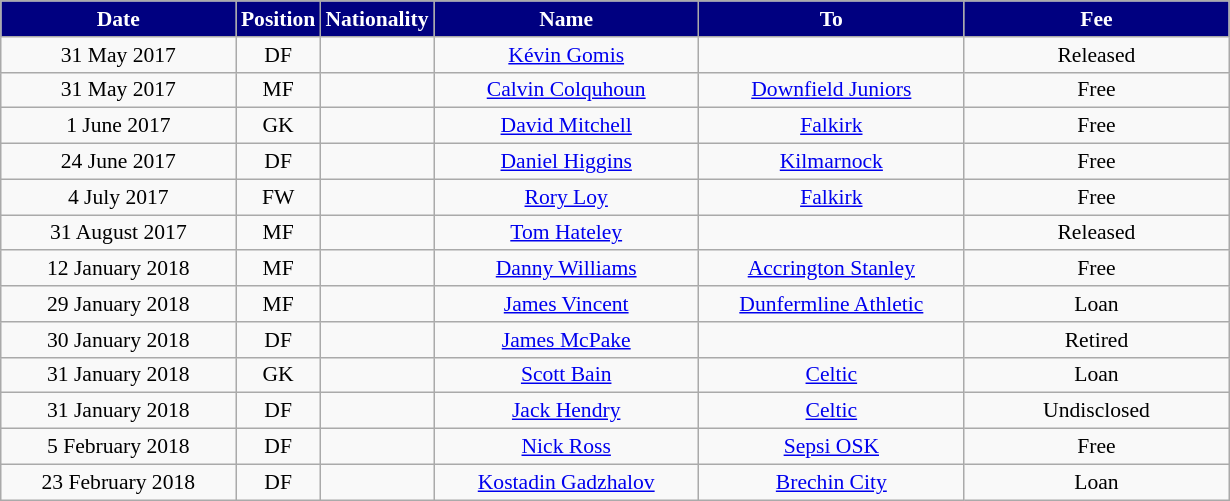<table class="wikitable"  style="text-align:center; font-size:90%; ">
<tr>
<th style="background:#000080; color:white; width:150px;">Date</th>
<th style="background:#000080; color:white; width:45px;">Position</th>
<th style="background:#000080; color:white; width:45px;">Nationality</th>
<th style="background:#000080; color:white; width:170px;">Name</th>
<th style="background:#000080; color:white; width:170px;">To</th>
<th style="background:#000080; color:white; width:170px;">Fee</th>
</tr>
<tr>
<td>31 May 2017</td>
<td>DF</td>
<td></td>
<td><a href='#'>Kévin Gomis</a></td>
<td></td>
<td>Released</td>
</tr>
<tr>
<td>31 May 2017</td>
<td>MF</td>
<td></td>
<td><a href='#'>Calvin Colquhoun</a></td>
<td><a href='#'>Downfield Juniors</a></td>
<td>Free</td>
</tr>
<tr>
<td>1 June 2017</td>
<td>GK</td>
<td></td>
<td><a href='#'>David Mitchell</a></td>
<td><a href='#'>Falkirk</a></td>
<td>Free</td>
</tr>
<tr>
<td>24 June 2017</td>
<td>DF</td>
<td></td>
<td><a href='#'>Daniel Higgins</a></td>
<td><a href='#'>Kilmarnock</a></td>
<td>Free</td>
</tr>
<tr>
<td>4 July 2017</td>
<td>FW</td>
<td></td>
<td><a href='#'>Rory Loy</a></td>
<td><a href='#'>Falkirk</a></td>
<td>Free</td>
</tr>
<tr>
<td>31 August 2017</td>
<td>MF</td>
<td></td>
<td><a href='#'>Tom Hateley</a></td>
<td></td>
<td>Released</td>
</tr>
<tr>
<td>12 January 2018</td>
<td>MF</td>
<td></td>
<td><a href='#'>Danny Williams</a></td>
<td><a href='#'>Accrington Stanley</a></td>
<td>Free</td>
</tr>
<tr>
<td>29 January 2018</td>
<td>MF</td>
<td></td>
<td><a href='#'>James Vincent</a></td>
<td><a href='#'>Dunfermline Athletic</a></td>
<td>Loan</td>
</tr>
<tr>
<td>30 January 2018</td>
<td>DF</td>
<td></td>
<td><a href='#'>James McPake</a></td>
<td></td>
<td>Retired</td>
</tr>
<tr>
<td>31 January 2018</td>
<td>GK</td>
<td></td>
<td><a href='#'>Scott Bain</a></td>
<td><a href='#'>Celtic</a></td>
<td>Loan</td>
</tr>
<tr>
<td>31 January 2018</td>
<td>DF</td>
<td></td>
<td><a href='#'>Jack Hendry</a></td>
<td><a href='#'>Celtic</a></td>
<td>Undisclosed</td>
</tr>
<tr>
<td>5 February 2018</td>
<td>DF</td>
<td></td>
<td><a href='#'>Nick Ross</a></td>
<td><a href='#'>Sepsi OSK</a></td>
<td>Free</td>
</tr>
<tr>
<td>23 February 2018</td>
<td>DF</td>
<td></td>
<td><a href='#'>Kostadin Gadzhalov</a></td>
<td><a href='#'>Brechin City</a></td>
<td>Loan</td>
</tr>
</table>
